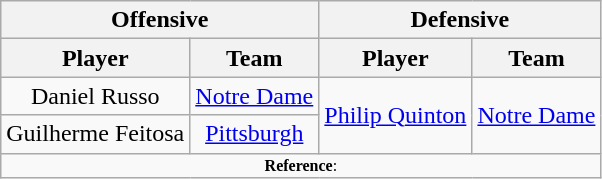<table class="wikitable" style="text-align: center;">
<tr>
<th colspan="2">Offensive</th>
<th colspan="2">Defensive</th>
</tr>
<tr>
<th>Player</th>
<th>Team</th>
<th>Player</th>
<th>Team</th>
</tr>
<tr>
<td>Daniel Russo</td>
<td><a href='#'>Notre Dame</a></td>
<td rowspan=2><a href='#'>Philip Quinton</a></td>
<td rowspan=2><a href='#'>Notre Dame</a></td>
</tr>
<tr>
<td>Guilherme Feitosa</td>
<td><a href='#'>Pittsburgh</a></td>
</tr>
<tr>
<td colspan="4"  style="font-size:8pt; text-align:center;"><strong>Reference</strong>:</td>
</tr>
</table>
